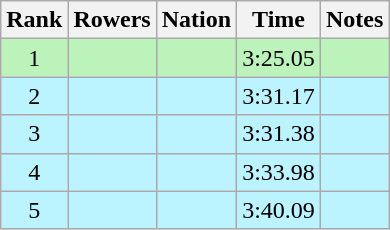<table class="wikitable sortable" style="text-align:center">
<tr>
<th>Rank</th>
<th>Rowers</th>
<th>Nation</th>
<th>Time</th>
<th>Notes</th>
</tr>
<tr bgcolor=bbf3bb>
<td>1</td>
<td align=left data-sort-value="Otsetova, Svetla"></td>
<td align=left></td>
<td>3:25.05</td>
<td></td>
</tr>
<tr bgcolor=bbf3ff>
<td>2</td>
<td align=left data-sort-value="Klaasse, Helie"></td>
<td align=left></td>
<td>3:31.17</td>
<td></td>
</tr>
<tr bgcolor=bbf3ff>
<td>3</td>
<td align=left data-sort-value="Rabiller, Josiane"></td>
<td align=left></td>
<td>3:31.38</td>
<td></td>
</tr>
<tr bgcolor=bbf3ff>
<td>4</td>
<td align=left data-sort-value="Neffeová, Miluše"></td>
<td align=left></td>
<td>3:33.98</td>
<td></td>
</tr>
<tr bgcolor=bbf3ff>
<td>5</td>
<td align=left data-sort-value="Leibetseder, Maria"></td>
<td align=left></td>
<td>3:40.09</td>
<td></td>
</tr>
</table>
